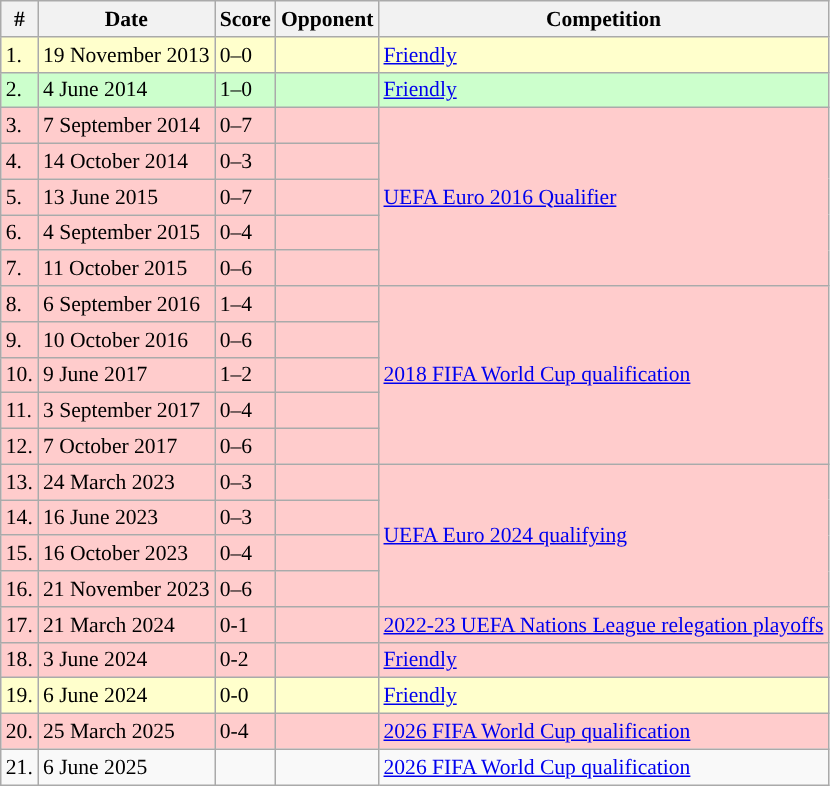<table class="wikitable" style="font-size:90%">
<tr>
<th>#</th>
<th>Date</th>
<th>Score</th>
<th>Opponent</th>
<th>Competition</th>
</tr>
<tr style="background: #FFFFCC">
<td>1.</td>
<td>19 November 2013</td>
<td>0–0</td>
<td></td>
<td><a href='#'>Friendly</a></td>
</tr>
<tr style="background: #CCFFCC">
<td>2.</td>
<td>4 June 2014</td>
<td>1–0</td>
<td></td>
<td><a href='#'>Friendly</a></td>
</tr>
<tr style="background: #FFCCCC">
<td>3.</td>
<td>7 September 2014</td>
<td>0–7</td>
<td></td>
<td rowspan="5"><a href='#'>UEFA Euro 2016 Qualifier</a></td>
</tr>
<tr style="background: #FFCCCC">
<td>4.</td>
<td>14 October 2014</td>
<td>0–3</td>
<td></td>
</tr>
<tr style="background: #FFCCCC">
<td>5.</td>
<td>13 June 2015</td>
<td>0–7</td>
<td></td>
</tr>
<tr style="background: #FFCCCC">
<td>6.</td>
<td>4 September 2015</td>
<td>0–4</td>
<td></td>
</tr>
<tr style="background: #FFCCCC">
<td>7.</td>
<td>11 October 2015</td>
<td>0–6</td>
<td></td>
</tr>
<tr style="background: #FFCCCC">
<td>8.</td>
<td>6 September 2016</td>
<td>1–4</td>
<td></td>
<td rowspan="5"><a href='#'>2018 FIFA World Cup qualification</a></td>
</tr>
<tr style="background: #FFCCCC">
<td>9.</td>
<td>10 October 2016</td>
<td>0–6</td>
<td></td>
</tr>
<tr style="background: #FFCCCC">
<td>10.</td>
<td>9 June 2017</td>
<td>1–2</td>
<td></td>
</tr>
<tr style="background: #FFCCCC">
<td>11.</td>
<td>3 September 2017</td>
<td>0–4</td>
<td></td>
</tr>
<tr style="background: #FFCCCC">
<td>12.</td>
<td>7 October 2017</td>
<td>0–6</td>
<td></td>
</tr>
<tr style="background: #FFCCCC">
<td>13.</td>
<td>24 March 2023</td>
<td>0–3</td>
<td></td>
<td rowspan="4"><a href='#'>UEFA Euro 2024 qualifying</a></td>
</tr>
<tr style="background: #FFCCCC">
<td>14.</td>
<td>16 June 2023</td>
<td>0–3</td>
<td></td>
</tr>
<tr style="background: #FFCCCC">
<td>15.</td>
<td>16 October 2023</td>
<td>0–4</td>
<td></td>
</tr>
<tr style="background: #FFCCCC">
<td>16.</td>
<td>21 November 2023</td>
<td>0–6</td>
<td></td>
</tr>
<tr style="background: #FFCCCC">
<td>17.</td>
<td>21 March 2024</td>
<td>0-1</td>
<td></td>
<td><a href='#'>2022-23 UEFA Nations League relegation playoffs</a></td>
</tr>
<tr style="background: #FFCCCC">
<td>18.</td>
<td>3 June 2024</td>
<td>0-2</td>
<td></td>
<td><a href='#'>Friendly</a></td>
</tr>
<tr style="background: #FFFFCC">
<td>19.</td>
<td>6 June 2024</td>
<td>0-0</td>
<td></td>
<td><a href='#'>Friendly</a></td>
</tr>
<tr style="background: #FFCCCC">
<td>20.</td>
<td>25 March 2025</td>
<td>0-4</td>
<td></td>
<td><a href='#'>2026 FIFA World Cup qualification</a></td>
</tr>
<tr style="background">
<td>21.</td>
<td>6 June 2025</td>
<td></td>
<td></td>
<td><a href='#'>2026 FIFA World Cup qualification</a></td>
</tr>
</table>
